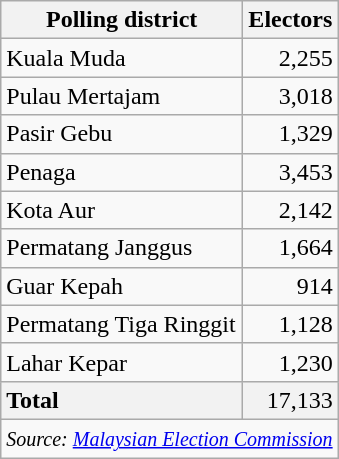<table class="wikitable sortable">
<tr>
<th>Polling district</th>
<th>Electors</th>
</tr>
<tr>
<td>Kuala Muda</td>
<td align="right">2,255</td>
</tr>
<tr>
<td>Pulau Mertajam</td>
<td align="right">3,018</td>
</tr>
<tr>
<td>Pasir Gebu</td>
<td align="right">1,329</td>
</tr>
<tr>
<td>Penaga</td>
<td align="right">3,453</td>
</tr>
<tr>
<td>Kota Aur</td>
<td align="right">2,142</td>
</tr>
<tr>
<td>Permatang Janggus</td>
<td align="right">1,664</td>
</tr>
<tr>
<td>Guar Kepah</td>
<td align="right">914</td>
</tr>
<tr>
<td>Permatang Tiga Ringgit</td>
<td align="right">1,128</td>
</tr>
<tr>
<td>Lahar Kepar</td>
<td align="right">1,230</td>
</tr>
<tr>
<td style="background: #f2f2f2"><strong>Total</strong></td>
<td style="background: #f2f2f2" align="right">17,133</td>
</tr>
<tr>
<td colspan="2"  align="right"><small><em>Source: <a href='#'>Malaysian Election Commission</a></em></small></td>
</tr>
</table>
